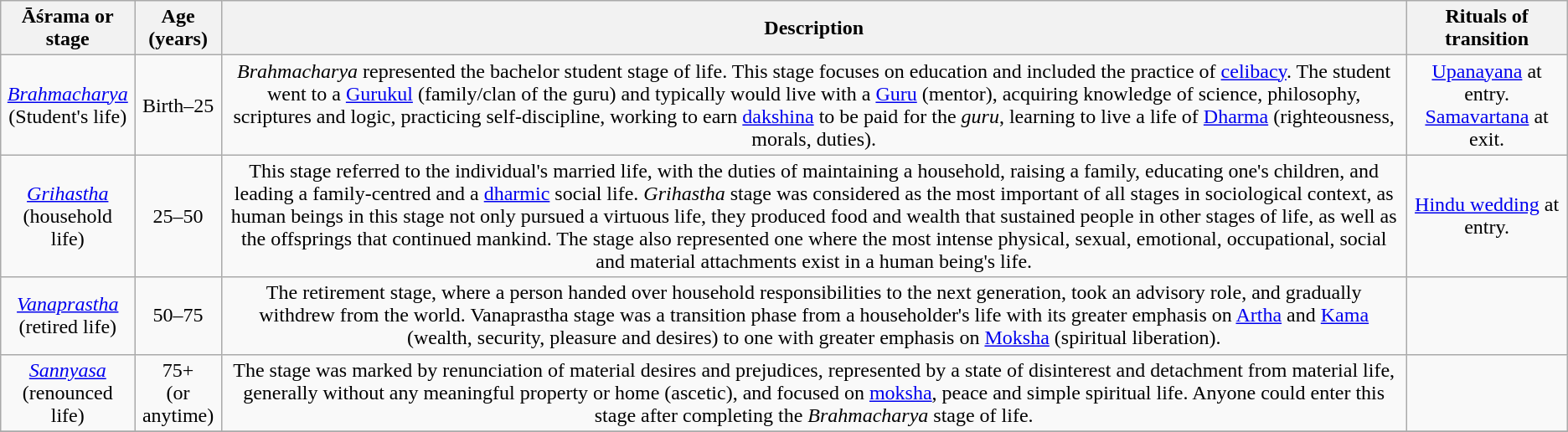<table class="wikitable" style="text-align:center">
<tr>
<th>Āśrama  or stage</th>
<th>Age (years)</th>
<th>Description</th>
<th>Rituals of transition</th>
</tr>
<tr>
<td><em><a href='#'>Brahmacharya</a></em><br>(Student's life)</td>
<td>Birth–25</td>
<td><em>Brahmacharya</em> represented the bachelor student stage of life. This stage focuses on education and included the practice of <a href='#'>celibacy</a>. The student went to a <a href='#'>Gurukul</a> (family/clan of the guru) and typically would live with a <a href='#'>Guru</a> (mentor), acquiring knowledge of science, philosophy, scriptures and logic, practicing self-discipline, working to earn <a href='#'>dakshina</a> to be paid for the <em>guru</em>, learning to live a life of <a href='#'>Dharma</a> (righteousness, morals, duties).</td>
<td><a href='#'>Upanayana</a> at entry. <a href='#'>Samavartana</a> at exit.</td>
</tr>
<tr>
<td><em><a href='#'>Grihastha</a></em><br>(household life)</td>
<td>25–50</td>
<td>This stage referred to the individual's married life, with the duties of maintaining a household, raising a family, educating one's children, and leading a family-centred and a <a href='#'>dharmic</a> social life. <em>Grihastha</em> stage was considered as the most important of all stages in sociological context, as human beings in this stage not only pursued a virtuous life, they produced food and wealth that sustained people in other stages of life, as well as the offsprings that continued mankind. The stage also represented one where the most intense physical, sexual, emotional, occupational, social and material attachments exist in a human being's life.</td>
<td><a href='#'>Hindu wedding</a> at entry.</td>
</tr>
<tr>
<td><em><a href='#'>Vanaprastha</a></em><br>(retired life)</td>
<td>50–75</td>
<td>The retirement stage, where a person handed over household responsibilities to the next generation, took an advisory role, and gradually withdrew from the world. Vanaprastha stage was a transition phase from a householder's life with its greater emphasis on <a href='#'>Artha</a> and <a href='#'>Kama</a> (wealth, security, pleasure and desires) to one with greater emphasis on <a href='#'>Moksha</a> (spiritual liberation).</td>
<td></td>
</tr>
<tr>
<td><em><a href='#'>Sannyasa</a></em><br>(renounced life)</td>
<td>75+<br>(or anytime)</td>
<td>The stage was marked by renunciation of material desires and prejudices, represented by a state of disinterest and detachment from material life, generally without any meaningful property or home (ascetic), and focused on <a href='#'>moksha</a>, peace and simple spiritual life. Anyone could enter this stage after completing the <em>Brahmacharya</em> stage of life.</td>
<td></td>
</tr>
<tr>
</tr>
</table>
